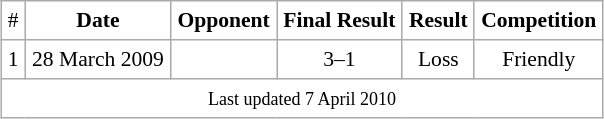<table border=1 align=center cellpadding=4 cellspacing=2 style="font-size:90%; border: 1px #aaaaaa solid; border-collapse: collapse; text-align: center;">
<tr>
<td>#</td>
<th>Date</th>
<th>Opponent</th>
<th>Final Result</th>
<th>Result</th>
<th>Competition</th>
</tr>
<tr>
<td>1</td>
<td>28 March 2009</td>
<td></td>
<td>3–1</td>
<td>Loss</td>
<td>Friendly</td>
</tr>
<tr>
<td colspan="12"><small>Last updated 7 April 2010</small></td>
</tr>
</table>
